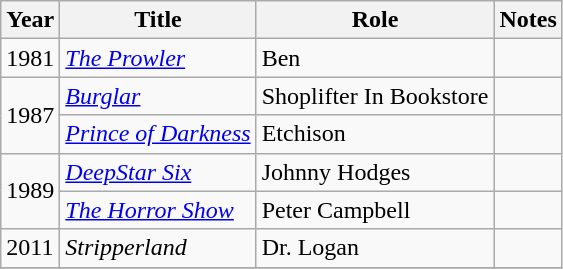<table class="wikitable sortable">
<tr>
<th>Year</th>
<th>Title</th>
<th>Role</th>
<th class="unsortable">Notes</th>
</tr>
<tr>
<td>1981</td>
<td><em><a href='#'>The Prowler</a></em></td>
<td>Ben</td>
<td></td>
</tr>
<tr>
<td rowspan=2>1987</td>
<td><em><a href='#'>Burglar</a></em></td>
<td>Shoplifter In Bookstore</td>
<td></td>
</tr>
<tr>
<td><em><a href='#'>Prince of Darkness</a></em></td>
<td>Etchison</td>
<td></td>
</tr>
<tr>
<td rowspan=2>1989</td>
<td><em><a href='#'>DeepStar Six</a></em></td>
<td>Johnny Hodges</td>
<td></td>
</tr>
<tr>
<td><em><a href='#'>The Horror Show</a></em></td>
<td>Peter Campbell</td>
<td></td>
</tr>
<tr>
<td>2011</td>
<td><em>Stripperland</em></td>
<td>Dr. Logan</td>
<td></td>
</tr>
<tr>
</tr>
</table>
